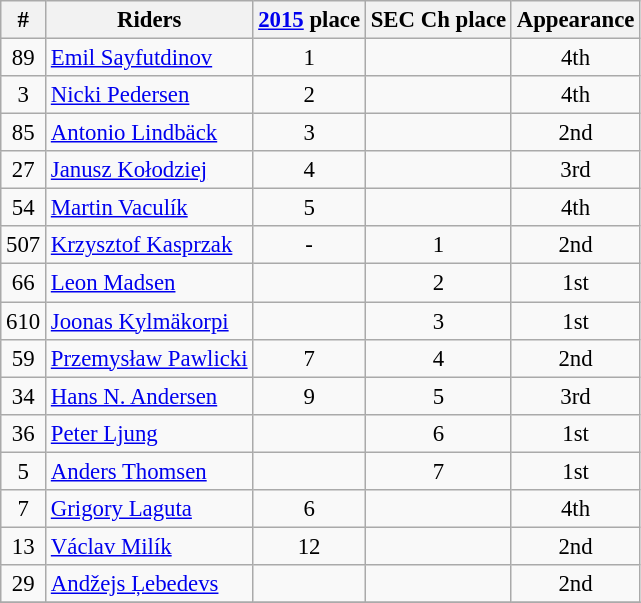<table class="wikitable" style="text-align: center; font-size: 95%">
<tr>
<th>#</th>
<th>Riders</th>
<th><a href='#'>2015</a> place</th>
<th>SEC Ch place</th>
<th>Appearance</th>
</tr>
<tr>
<td>89</td>
<td align=left> <a href='#'>Emil Sayfutdinov</a></td>
<td>1</td>
<td></td>
<td>4th</td>
</tr>
<tr>
<td>3</td>
<td align=left> <a href='#'>Nicki Pedersen</a></td>
<td>2</td>
<td></td>
<td>4th</td>
</tr>
<tr>
<td>85</td>
<td align=left> <a href='#'>Antonio Lindbäck</a></td>
<td>3</td>
<td></td>
<td>2nd</td>
</tr>
<tr>
<td>27</td>
<td align=left> <a href='#'>Janusz Kołodziej</a></td>
<td>4</td>
<td></td>
<td>3rd</td>
</tr>
<tr>
<td>54</td>
<td align=left> <a href='#'>Martin Vaculík</a></td>
<td>5</td>
<td></td>
<td>4th</td>
</tr>
<tr>
<td>507</td>
<td align=left> <a href='#'>Krzysztof Kasprzak</a></td>
<td>-</td>
<td>1</td>
<td>2nd</td>
</tr>
<tr>
<td>66</td>
<td align=left> <a href='#'>Leon Madsen</a></td>
<td></td>
<td>2</td>
<td>1st</td>
</tr>
<tr>
<td>610</td>
<td align=left> <a href='#'>Joonas Kylmäkorpi</a></td>
<td></td>
<td>3</td>
<td>1st</td>
</tr>
<tr>
<td>59</td>
<td align=left> <a href='#'>Przemysław Pawlicki</a></td>
<td>7</td>
<td>4</td>
<td>2nd</td>
</tr>
<tr>
<td>34</td>
<td align=left> <a href='#'>Hans N. Andersen</a></td>
<td>9</td>
<td>5</td>
<td>3rd</td>
</tr>
<tr>
<td>36</td>
<td align=left> <a href='#'>Peter Ljung</a></td>
<td></td>
<td>6</td>
<td>1st</td>
</tr>
<tr>
<td>5</td>
<td align=left> <a href='#'>Anders Thomsen</a></td>
<td></td>
<td>7</td>
<td>1st</td>
</tr>
<tr>
<td>7</td>
<td align=left> <a href='#'>Grigory Laguta</a></td>
<td>6</td>
<td></td>
<td>4th</td>
</tr>
<tr>
<td>13</td>
<td align=left> <a href='#'>Václav Milík</a></td>
<td>12</td>
<td></td>
<td>2nd</td>
</tr>
<tr>
<td>29</td>
<td align=left> <a href='#'>Andžejs Ļebedevs</a></td>
<td></td>
<td></td>
<td>2nd</td>
</tr>
<tr>
</tr>
</table>
